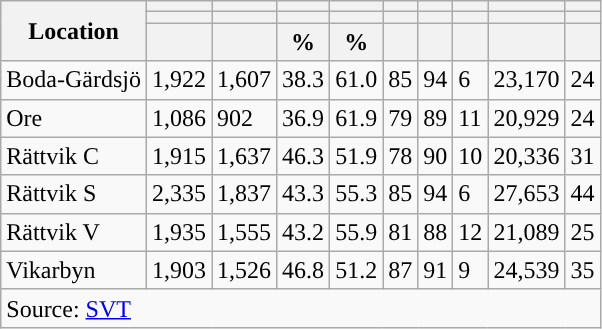<table role="presentation" class="wikitable sortable mw-collapsible">
<tr>
<th rowspan="3">Location</th>
<th></th>
<th></th>
<th></th>
<th></th>
<th></th>
<th></th>
<th></th>
<th></th>
<th></th>
</tr>
<tr>
<th></th>
<th></th>
<th style="background:"></th>
<th style="background:"></th>
<th></th>
<th></th>
<th></th>
<th></th>
<th></th>
</tr>
<tr>
<th data-sort-type="number"></th>
<th data-sort-type="number"></th>
<th data-sort-type="number">%</th>
<th data-sort-type="number">%</th>
<th data-sort-type="number"></th>
<th data-sort-type="number"></th>
<th data-sort-type="number"></th>
<th data-sort-type="number"></th>
<th data-sort-type="number"></th>
</tr>
<tr>
<td align="left">Boda-Gärdsjö</td>
<td>1,922</td>
<td>1,607</td>
<td>38.3</td>
<td>61.0</td>
<td>85</td>
<td>94</td>
<td>6</td>
<td>23,170</td>
<td>24</td>
</tr>
<tr>
<td align="left">Ore</td>
<td>1,086</td>
<td>902</td>
<td>36.9</td>
<td>61.9</td>
<td>79</td>
<td>89</td>
<td>11</td>
<td>20,929</td>
<td>24</td>
</tr>
<tr>
<td align="left">Rättvik C</td>
<td>1,915</td>
<td>1,637</td>
<td>46.3</td>
<td>51.9</td>
<td>78</td>
<td>90</td>
<td>10</td>
<td>20,336</td>
<td>31</td>
</tr>
<tr>
<td align="left">Rättvik S</td>
<td>2,335</td>
<td>1,837</td>
<td>43.3</td>
<td>55.3</td>
<td>85</td>
<td>94</td>
<td>6</td>
<td>27,653</td>
<td>44</td>
</tr>
<tr>
<td align="left">Rättvik V</td>
<td>1,935</td>
<td>1,555</td>
<td>43.2</td>
<td>55.9</td>
<td>81</td>
<td>88</td>
<td>12</td>
<td>21,089</td>
<td>25</td>
</tr>
<tr>
<td align="left">Vikarbyn</td>
<td>1,903</td>
<td>1,526</td>
<td>46.8</td>
<td>51.2</td>
<td>87</td>
<td>91</td>
<td>9</td>
<td>24,539</td>
<td>35</td>
</tr>
<tr>
<td colspan="10" align="left">Source: <a href='#'>SVT</a></td>
</tr>
</table>
